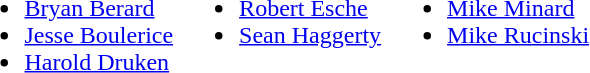<table>
<tr>
<td valign=top><br><ul><li><a href='#'>Bryan Berard</a></li><li><a href='#'>Jesse Boulerice</a></li><li><a href='#'>Harold Druken</a></li></ul></td>
<td valign=top><br><ul><li><a href='#'>Robert Esche</a></li><li><a href='#'>Sean Haggerty</a></li></ul></td>
<td valign=top><br><ul><li><a href='#'>Mike Minard</a></li><li><a href='#'>Mike Rucinski</a></li></ul></td>
</tr>
</table>
